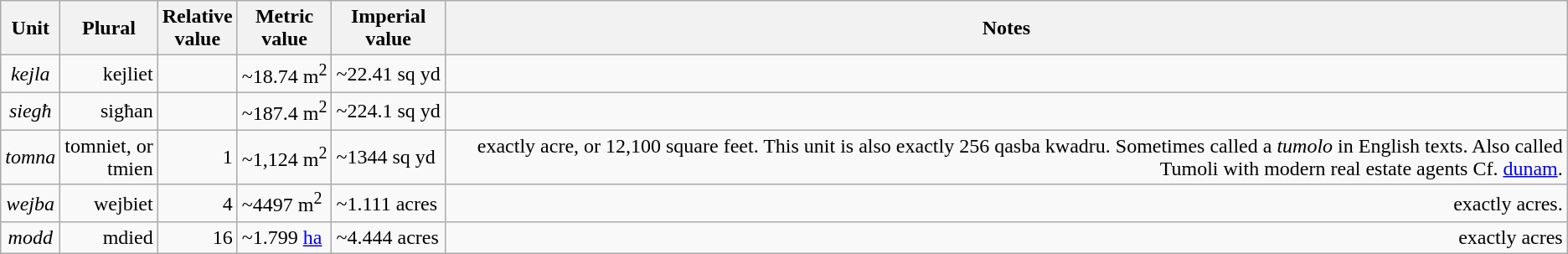<table class="wikitable">
<tr>
<th>Unit</th>
<th>Plural</th>
<th>Relative<br>value</th>
<th>Metric<br>value</th>
<th>Imperial<br>value</th>
<th>Notes</th>
</tr>
<tr>
<td align=center><em>kejla</em></td>
<td align=right>kejliet</td>
<td align=right></td>
<td align=left>~18.74 m<sup>2</sup></td>
<td align=left>~22.41 sq yd</td>
<td align=right></td>
</tr>
<tr>
<td align=center><em>siegħ</em></td>
<td align=right>sigħan</td>
<td align=right></td>
<td align=left>~187.4 m<sup>2</sup></td>
<td align=left>~224.1 sq yd</td>
<td align=right></td>
</tr>
<tr>
<td align=center><em>tomna</em></td>
<td align=right>tomniet, or<br>tmien</td>
<td align=right>1</td>
<td align=left>~1,124 m<sup>2</sup></td>
<td align=left>~1344 sq yd</td>
<td align=right>exactly  acre, or 12,100 square feet. This unit is also exactly 256 qasba kwadru. Sometimes called a <em>tumolo</em> in English texts.  Also called Tumoli with modern real estate agents Cf. <a href='#'>dunam</a>.</td>
</tr>
<tr>
<td align=center><em>wejba</em></td>
<td align=right>wejbiet</td>
<td align=right>4</td>
<td align=left>~4497 m<sup>2</sup></td>
<td align=left>~1.111 acres</td>
<td align=right>exactly  acres.</td>
</tr>
<tr>
<td align=center><em>modd</em></td>
<td align=right>mdied</td>
<td align=right>16</td>
<td align=left>~1.799 <a href='#'>ha</a></td>
<td align=left>~4.444 acres</td>
<td align=right>exactly  acres</td>
</tr>
</table>
